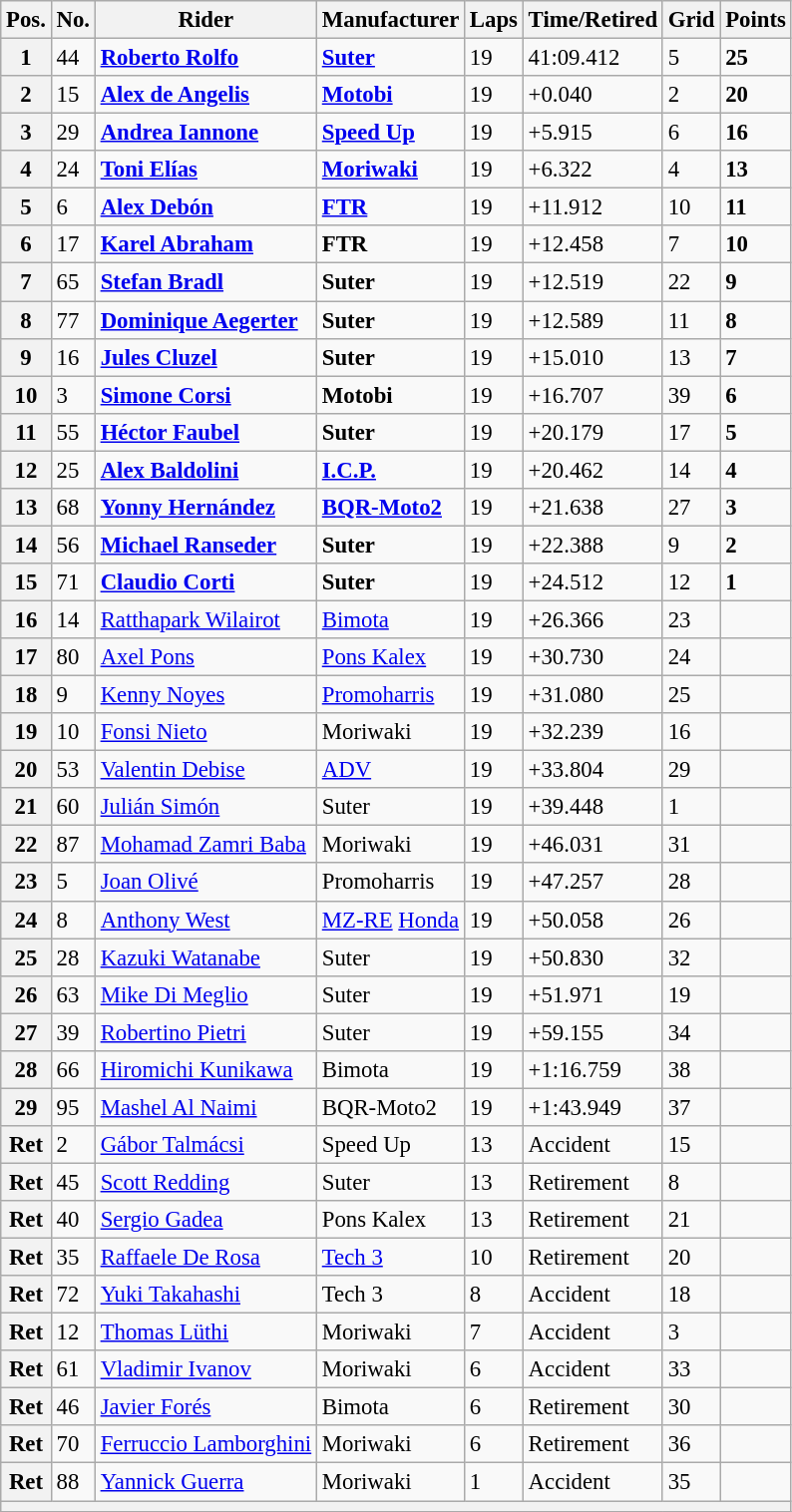<table class="wikitable" style="font-size: 95%;">
<tr>
<th>Pos.</th>
<th>No.</th>
<th>Rider</th>
<th>Manufacturer</th>
<th>Laps</th>
<th>Time/Retired</th>
<th>Grid</th>
<th>Points</th>
</tr>
<tr>
<th>1</th>
<td>44</td>
<td> <strong><a href='#'>Roberto Rolfo</a></strong></td>
<td><strong><a href='#'>Suter</a></strong></td>
<td>19</td>
<td>41:09.412</td>
<td>5</td>
<td><strong>25</strong></td>
</tr>
<tr>
<th>2</th>
<td>15</td>
<td> <strong><a href='#'>Alex de Angelis</a></strong></td>
<td><strong><a href='#'>Motobi</a></strong></td>
<td>19</td>
<td>+0.040</td>
<td>2</td>
<td><strong>20</strong></td>
</tr>
<tr>
<th>3</th>
<td>29</td>
<td> <strong><a href='#'>Andrea Iannone</a></strong></td>
<td><strong><a href='#'>Speed Up</a></strong></td>
<td>19</td>
<td>+5.915</td>
<td>6</td>
<td><strong>16</strong></td>
</tr>
<tr>
<th>4</th>
<td>24</td>
<td> <strong><a href='#'>Toni Elías</a></strong></td>
<td><strong><a href='#'>Moriwaki</a></strong></td>
<td>19</td>
<td>+6.322</td>
<td>4</td>
<td><strong>13</strong></td>
</tr>
<tr>
<th>5</th>
<td>6</td>
<td> <strong><a href='#'>Alex Debón</a></strong></td>
<td><strong><a href='#'>FTR</a></strong></td>
<td>19</td>
<td>+11.912</td>
<td>10</td>
<td><strong>11</strong></td>
</tr>
<tr>
<th>6</th>
<td>17</td>
<td> <strong><a href='#'>Karel Abraham</a></strong></td>
<td><strong>FTR</strong></td>
<td>19</td>
<td>+12.458</td>
<td>7</td>
<td><strong>10</strong></td>
</tr>
<tr>
<th>7</th>
<td>65</td>
<td> <strong><a href='#'>Stefan Bradl</a></strong></td>
<td><strong>Suter</strong></td>
<td>19</td>
<td>+12.519</td>
<td>22</td>
<td><strong>9</strong></td>
</tr>
<tr>
<th>8</th>
<td>77</td>
<td> <strong><a href='#'>Dominique Aegerter</a></strong></td>
<td><strong>Suter</strong></td>
<td>19</td>
<td>+12.589</td>
<td>11</td>
<td><strong>8</strong></td>
</tr>
<tr>
<th>9</th>
<td>16</td>
<td> <strong><a href='#'>Jules Cluzel</a></strong></td>
<td><strong>Suter</strong></td>
<td>19</td>
<td>+15.010</td>
<td>13</td>
<td><strong>7</strong></td>
</tr>
<tr>
<th>10</th>
<td>3</td>
<td> <strong><a href='#'>Simone Corsi</a></strong></td>
<td><strong>Motobi</strong></td>
<td>19</td>
<td>+16.707</td>
<td>39</td>
<td><strong>6</strong></td>
</tr>
<tr>
<th>11</th>
<td>55</td>
<td> <strong><a href='#'>Héctor Faubel</a></strong></td>
<td><strong>Suter</strong></td>
<td>19</td>
<td>+20.179</td>
<td>17</td>
<td><strong>5</strong></td>
</tr>
<tr>
<th>12</th>
<td>25</td>
<td> <strong><a href='#'>Alex Baldolini</a></strong></td>
<td><strong><a href='#'>I.C.P.</a></strong></td>
<td>19</td>
<td>+20.462</td>
<td>14</td>
<td><strong>4</strong></td>
</tr>
<tr>
<th>13</th>
<td>68</td>
<td> <strong><a href='#'>Yonny Hernández</a></strong></td>
<td><strong><a href='#'>BQR-Moto2</a></strong></td>
<td>19</td>
<td>+21.638</td>
<td>27</td>
<td><strong>3</strong></td>
</tr>
<tr>
<th>14</th>
<td>56</td>
<td> <strong><a href='#'>Michael Ranseder</a></strong></td>
<td><strong>Suter</strong></td>
<td>19</td>
<td>+22.388</td>
<td>9</td>
<td><strong>2</strong></td>
</tr>
<tr>
<th>15</th>
<td>71</td>
<td> <strong><a href='#'>Claudio Corti</a></strong></td>
<td><strong>Suter</strong></td>
<td>19</td>
<td>+24.512</td>
<td>12</td>
<td><strong>1</strong></td>
</tr>
<tr>
<th>16</th>
<td>14</td>
<td> <a href='#'>Ratthapark Wilairot</a></td>
<td><a href='#'>Bimota</a></td>
<td>19</td>
<td>+26.366</td>
<td>23</td>
<td></td>
</tr>
<tr>
<th>17</th>
<td>80</td>
<td> <a href='#'>Axel Pons</a></td>
<td><a href='#'>Pons Kalex</a></td>
<td>19</td>
<td>+30.730</td>
<td>24</td>
<td></td>
</tr>
<tr>
<th>18</th>
<td>9</td>
<td> <a href='#'>Kenny Noyes</a></td>
<td><a href='#'>Promoharris</a></td>
<td>19</td>
<td>+31.080</td>
<td>25</td>
<td></td>
</tr>
<tr>
<th>19</th>
<td>10</td>
<td> <a href='#'>Fonsi Nieto</a></td>
<td>Moriwaki</td>
<td>19</td>
<td>+32.239</td>
<td>16</td>
<td></td>
</tr>
<tr>
<th>20</th>
<td>53</td>
<td> <a href='#'>Valentin Debise</a></td>
<td><a href='#'>ADV</a></td>
<td>19</td>
<td>+33.804</td>
<td>29</td>
<td></td>
</tr>
<tr>
<th>21</th>
<td>60</td>
<td> <a href='#'>Julián Simón</a></td>
<td>Suter</td>
<td>19</td>
<td>+39.448</td>
<td>1</td>
<td></td>
</tr>
<tr>
<th>22</th>
<td>87</td>
<td> <a href='#'>Mohamad Zamri Baba</a></td>
<td>Moriwaki</td>
<td>19</td>
<td>+46.031</td>
<td>31</td>
<td></td>
</tr>
<tr>
<th>23</th>
<td>5</td>
<td> <a href='#'>Joan Olivé</a></td>
<td>Promoharris</td>
<td>19</td>
<td>+47.257</td>
<td>28</td>
<td></td>
</tr>
<tr>
<th>24</th>
<td>8</td>
<td> <a href='#'>Anthony West</a></td>
<td><a href='#'>MZ-RE</a> <a href='#'>Honda</a></td>
<td>19</td>
<td>+50.058</td>
<td>26</td>
<td></td>
</tr>
<tr>
<th>25</th>
<td>28</td>
<td> <a href='#'>Kazuki Watanabe</a></td>
<td>Suter</td>
<td>19</td>
<td>+50.830</td>
<td>32</td>
<td></td>
</tr>
<tr>
<th>26</th>
<td>63</td>
<td> <a href='#'>Mike Di Meglio</a></td>
<td>Suter</td>
<td>19</td>
<td>+51.971</td>
<td>19</td>
<td></td>
</tr>
<tr>
<th>27</th>
<td>39</td>
<td> <a href='#'>Robertino Pietri</a></td>
<td>Suter</td>
<td>19</td>
<td>+59.155</td>
<td>34</td>
<td></td>
</tr>
<tr>
<th>28</th>
<td>66</td>
<td> <a href='#'>Hiromichi Kunikawa</a></td>
<td>Bimota</td>
<td>19</td>
<td>+1:16.759</td>
<td>38</td>
<td></td>
</tr>
<tr>
<th>29</th>
<td>95</td>
<td> <a href='#'>Mashel Al Naimi</a></td>
<td>BQR-Moto2</td>
<td>19</td>
<td>+1:43.949</td>
<td>37</td>
<td></td>
</tr>
<tr>
<th>Ret</th>
<td>2</td>
<td> <a href='#'>Gábor Talmácsi</a></td>
<td>Speed Up</td>
<td>13</td>
<td>Accident</td>
<td>15</td>
<td></td>
</tr>
<tr>
<th>Ret</th>
<td>45</td>
<td> <a href='#'>Scott Redding</a></td>
<td>Suter</td>
<td>13</td>
<td>Retirement</td>
<td>8</td>
<td></td>
</tr>
<tr>
<th>Ret</th>
<td>40</td>
<td> <a href='#'>Sergio Gadea</a></td>
<td>Pons Kalex</td>
<td>13</td>
<td>Retirement</td>
<td>21</td>
<td></td>
</tr>
<tr>
<th>Ret</th>
<td>35</td>
<td> <a href='#'>Raffaele De Rosa</a></td>
<td><a href='#'>Tech 3</a></td>
<td>10</td>
<td>Retirement</td>
<td>20</td>
<td></td>
</tr>
<tr>
<th>Ret</th>
<td>72</td>
<td> <a href='#'>Yuki Takahashi</a></td>
<td>Tech 3</td>
<td>8</td>
<td>Accident</td>
<td>18</td>
<td></td>
</tr>
<tr>
<th>Ret</th>
<td>12</td>
<td> <a href='#'>Thomas Lüthi</a></td>
<td>Moriwaki</td>
<td>7</td>
<td>Accident</td>
<td>3</td>
<td></td>
</tr>
<tr>
<th>Ret</th>
<td>61</td>
<td> <a href='#'>Vladimir Ivanov</a></td>
<td>Moriwaki</td>
<td>6</td>
<td>Accident</td>
<td>33</td>
<td></td>
</tr>
<tr>
<th>Ret</th>
<td>46</td>
<td> <a href='#'>Javier Forés</a></td>
<td>Bimota</td>
<td>6</td>
<td>Retirement</td>
<td>30</td>
<td></td>
</tr>
<tr>
<th>Ret</th>
<td>70</td>
<td> <a href='#'>Ferruccio Lamborghini</a></td>
<td>Moriwaki</td>
<td>6</td>
<td>Retirement</td>
<td>36</td>
<td></td>
</tr>
<tr>
<th>Ret</th>
<td>88</td>
<td> <a href='#'>Yannick Guerra</a></td>
<td>Moriwaki</td>
<td>1</td>
<td>Accident</td>
<td>35</td>
<td></td>
</tr>
<tr>
<th colspan=8></th>
</tr>
<tr>
</tr>
</table>
